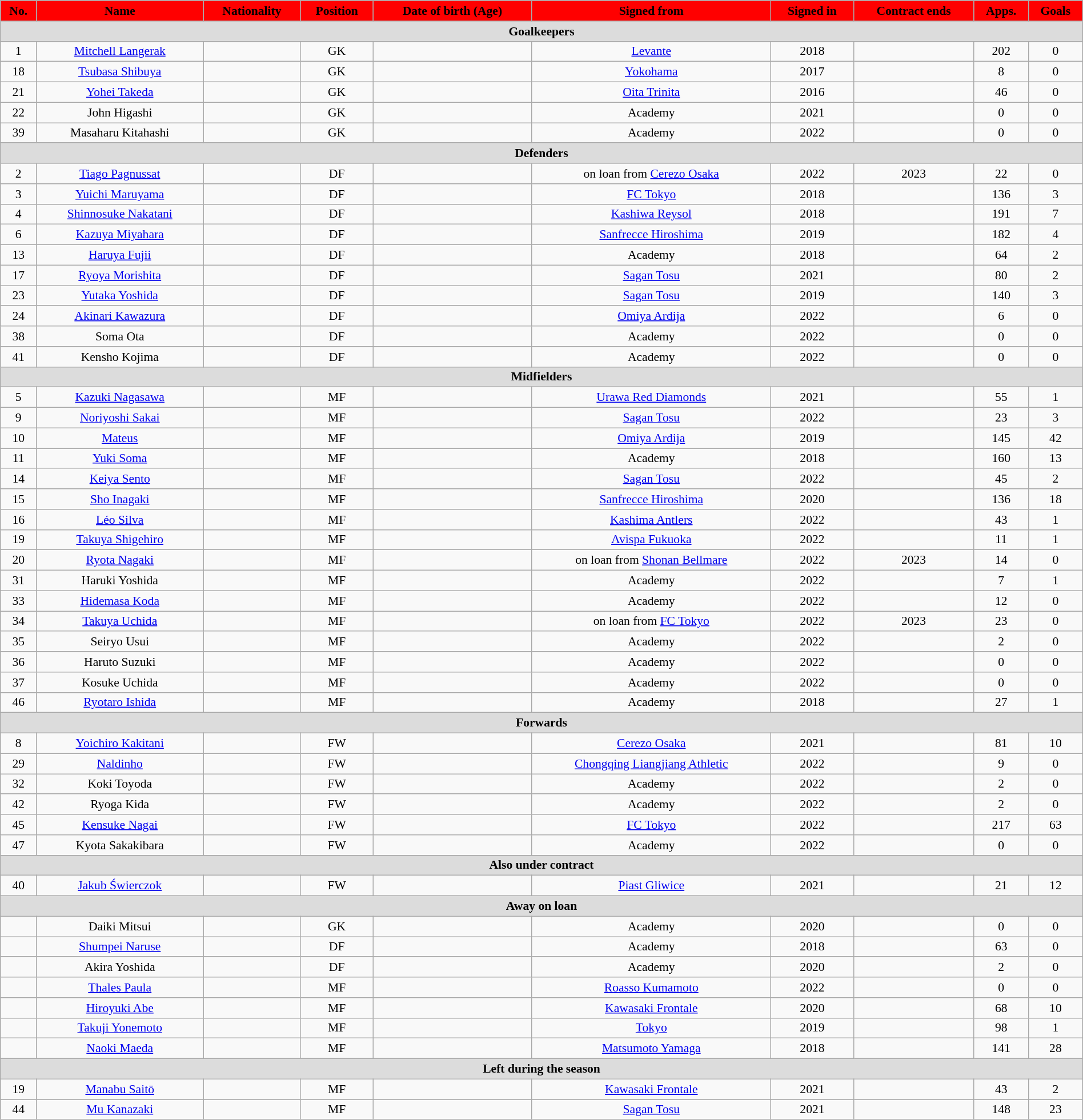<table class="wikitable"  style="text-align:center; font-size:90%; width:100%;">
<tr>
<th style="background:#FF0000; color:#000000; text-align:center;">No.</th>
<th style="background:#FF0000; color:#000000; text-align:center;">Name</th>
<th style="background:#FF0000; color:#000000; text-align:center;">Nationality</th>
<th style="background:#FF0000; color:#000000; text-align:center;">Position</th>
<th style="background:#FF0000; color:#000000; text-align:center;">Date of birth (Age)</th>
<th style="background:#FF0000; color:#000000; text-align:center;">Signed from</th>
<th style="background:#FF0000; color:#000000; text-align:center;">Signed in</th>
<th style="background:#FF0000; color:#000000; text-align:center;">Contract ends</th>
<th style="background:#FF0000; color:#000000; text-align:center;">Apps.</th>
<th style="background:#FF0000; color:#000000; text-align:center;">Goals</th>
</tr>
<tr>
<th colspan="11"  style="background:#dcdcdc; text-align:center;">Goalkeepers</th>
</tr>
<tr>
<td>1</td>
<td><a href='#'>Mitchell Langerak</a></td>
<td></td>
<td>GK</td>
<td></td>
<td><a href='#'>Levante</a></td>
<td>2018</td>
<td></td>
<td>202</td>
<td>0</td>
</tr>
<tr>
<td>18</td>
<td><a href='#'>Tsubasa Shibuya</a></td>
<td></td>
<td>GK</td>
<td></td>
<td><a href='#'>Yokohama</a></td>
<td>2017</td>
<td></td>
<td>8</td>
<td>0</td>
</tr>
<tr>
<td>21</td>
<td><a href='#'>Yohei Takeda</a></td>
<td></td>
<td>GK</td>
<td></td>
<td><a href='#'>Oita Trinita</a></td>
<td>2016</td>
<td></td>
<td>46</td>
<td>0</td>
</tr>
<tr>
<td>22</td>
<td>John Higashi</td>
<td></td>
<td>GK</td>
<td></td>
<td>Academy</td>
<td>2021</td>
<td></td>
<td>0</td>
<td>0</td>
</tr>
<tr>
<td>39</td>
<td>Masaharu Kitahashi</td>
<td></td>
<td>GK</td>
<td></td>
<td>Academy</td>
<td>2022</td>
<td></td>
<td>0</td>
<td>0</td>
</tr>
<tr>
<th colspan="11"  style="background:#dcdcdc; text-align:center;">Defenders</th>
</tr>
<tr>
<td>2</td>
<td><a href='#'>Tiago Pagnussat</a></td>
<td></td>
<td>DF</td>
<td></td>
<td>on loan from <a href='#'>Cerezo Osaka</a></td>
<td>2022</td>
<td>2023</td>
<td>22</td>
<td>0</td>
</tr>
<tr>
<td>3</td>
<td><a href='#'>Yuichi Maruyama</a></td>
<td></td>
<td>DF</td>
<td></td>
<td><a href='#'>FC Tokyo</a></td>
<td>2018</td>
<td></td>
<td>136</td>
<td>3</td>
</tr>
<tr>
<td>4</td>
<td><a href='#'>Shinnosuke Nakatani</a></td>
<td></td>
<td>DF</td>
<td></td>
<td><a href='#'>Kashiwa Reysol</a></td>
<td>2018</td>
<td></td>
<td>191</td>
<td>7</td>
</tr>
<tr>
<td>6</td>
<td><a href='#'>Kazuya Miyahara</a></td>
<td></td>
<td>DF</td>
<td></td>
<td><a href='#'>Sanfrecce Hiroshima</a></td>
<td>2019</td>
<td></td>
<td>182</td>
<td>4</td>
</tr>
<tr>
<td>13</td>
<td><a href='#'>Haruya Fujii</a></td>
<td></td>
<td>DF</td>
<td></td>
<td>Academy</td>
<td>2018</td>
<td></td>
<td>64</td>
<td>2</td>
</tr>
<tr>
<td>17</td>
<td><a href='#'>Ryoya Morishita</a></td>
<td></td>
<td>DF</td>
<td></td>
<td><a href='#'>Sagan Tosu</a></td>
<td>2021</td>
<td></td>
<td>80</td>
<td>2</td>
</tr>
<tr>
<td>23</td>
<td><a href='#'>Yutaka Yoshida</a></td>
<td></td>
<td>DF</td>
<td></td>
<td><a href='#'>Sagan Tosu</a></td>
<td>2019</td>
<td></td>
<td>140</td>
<td>3</td>
</tr>
<tr>
<td>24</td>
<td><a href='#'>Akinari Kawazura</a></td>
<td></td>
<td>DF</td>
<td></td>
<td><a href='#'>Omiya Ardija</a></td>
<td>2022</td>
<td></td>
<td>6</td>
<td>0</td>
</tr>
<tr>
<td>38</td>
<td>Soma Ota</td>
<td></td>
<td>DF</td>
<td></td>
<td>Academy</td>
<td>2022</td>
<td></td>
<td>0</td>
<td>0</td>
</tr>
<tr>
<td>41</td>
<td>Kensho Kojima</td>
<td></td>
<td>DF</td>
<td></td>
<td>Academy</td>
<td>2022</td>
<td></td>
<td>0</td>
<td>0</td>
</tr>
<tr>
<th colspan="11"  style="background:#dcdcdc; text-align:center;">Midfielders</th>
</tr>
<tr>
<td>5</td>
<td><a href='#'>Kazuki Nagasawa</a></td>
<td></td>
<td>MF</td>
<td></td>
<td><a href='#'>Urawa Red Diamonds</a></td>
<td>2021</td>
<td></td>
<td>55</td>
<td>1</td>
</tr>
<tr>
<td>9</td>
<td><a href='#'>Noriyoshi Sakai</a></td>
<td></td>
<td>MF</td>
<td></td>
<td><a href='#'>Sagan Tosu</a></td>
<td>2022</td>
<td></td>
<td>23</td>
<td>3</td>
</tr>
<tr>
<td>10</td>
<td><a href='#'>Mateus</a></td>
<td></td>
<td>MF</td>
<td></td>
<td><a href='#'>Omiya Ardija</a></td>
<td>2019</td>
<td></td>
<td>145</td>
<td>42</td>
</tr>
<tr>
<td>11</td>
<td><a href='#'>Yuki Soma</a></td>
<td></td>
<td>MF</td>
<td></td>
<td>Academy</td>
<td>2018</td>
<td></td>
<td>160</td>
<td>13</td>
</tr>
<tr>
<td>14</td>
<td><a href='#'>Keiya Sento</a></td>
<td></td>
<td>MF</td>
<td></td>
<td><a href='#'>Sagan Tosu</a></td>
<td>2022</td>
<td></td>
<td>45</td>
<td>2</td>
</tr>
<tr>
<td>15</td>
<td><a href='#'>Sho Inagaki</a></td>
<td></td>
<td>MF</td>
<td></td>
<td><a href='#'>Sanfrecce Hiroshima</a></td>
<td>2020</td>
<td></td>
<td>136</td>
<td>18</td>
</tr>
<tr>
<td>16</td>
<td><a href='#'>Léo Silva</a></td>
<td></td>
<td>MF</td>
<td></td>
<td><a href='#'>Kashima Antlers</a></td>
<td>2022</td>
<td></td>
<td>43</td>
<td>1</td>
</tr>
<tr>
<td>19</td>
<td><a href='#'>Takuya Shigehiro</a></td>
<td></td>
<td>MF</td>
<td></td>
<td><a href='#'>Avispa Fukuoka</a></td>
<td>2022</td>
<td></td>
<td>11</td>
<td>1</td>
</tr>
<tr>
<td>20</td>
<td><a href='#'>Ryota Nagaki</a></td>
<td></td>
<td>MF</td>
<td></td>
<td>on loan from <a href='#'>Shonan Bellmare</a></td>
<td>2022</td>
<td>2023</td>
<td>14</td>
<td>0</td>
</tr>
<tr>
<td>31</td>
<td>Haruki Yoshida</td>
<td></td>
<td>MF</td>
<td></td>
<td>Academy</td>
<td>2022</td>
<td></td>
<td>7</td>
<td>1</td>
</tr>
<tr>
<td>33</td>
<td><a href='#'>Hidemasa Koda</a></td>
<td></td>
<td>MF</td>
<td></td>
<td>Academy</td>
<td>2022</td>
<td></td>
<td>12</td>
<td>0</td>
</tr>
<tr>
<td>34</td>
<td><a href='#'>Takuya Uchida</a></td>
<td></td>
<td>MF</td>
<td></td>
<td>on loan from <a href='#'>FC Tokyo</a></td>
<td>2022</td>
<td>2023</td>
<td>23</td>
<td>0</td>
</tr>
<tr>
<td>35</td>
<td>Seiryo Usui</td>
<td></td>
<td>MF</td>
<td></td>
<td>Academy</td>
<td>2022</td>
<td></td>
<td>2</td>
<td>0</td>
</tr>
<tr>
<td>36</td>
<td>Haruto Suzuki</td>
<td></td>
<td>MF</td>
<td></td>
<td>Academy</td>
<td>2022</td>
<td></td>
<td>0</td>
<td>0</td>
</tr>
<tr>
<td>37</td>
<td>Kosuke Uchida</td>
<td></td>
<td>MF</td>
<td></td>
<td>Academy</td>
<td>2022</td>
<td></td>
<td>0</td>
<td>0</td>
</tr>
<tr>
<td>46</td>
<td><a href='#'>Ryotaro Ishida</a></td>
<td></td>
<td>MF</td>
<td></td>
<td>Academy</td>
<td>2018</td>
<td></td>
<td>27</td>
<td>1</td>
</tr>
<tr>
<th colspan="11"  style="background:#dcdcdc; text-align:center;">Forwards</th>
</tr>
<tr>
<td>8</td>
<td><a href='#'>Yoichiro Kakitani</a></td>
<td></td>
<td>FW</td>
<td></td>
<td><a href='#'>Cerezo Osaka</a></td>
<td>2021</td>
<td></td>
<td>81</td>
<td>10</td>
</tr>
<tr>
<td>29</td>
<td><a href='#'>Naldinho</a></td>
<td></td>
<td>FW</td>
<td></td>
<td><a href='#'>Chongqing Liangjiang Athletic</a></td>
<td>2022</td>
<td></td>
<td>9</td>
<td>0</td>
</tr>
<tr>
<td>32</td>
<td>Koki Toyoda</td>
<td></td>
<td>FW</td>
<td></td>
<td>Academy</td>
<td>2022</td>
<td></td>
<td>2</td>
<td>0</td>
</tr>
<tr>
<td>42</td>
<td>Ryoga Kida</td>
<td></td>
<td>FW</td>
<td></td>
<td>Academy</td>
<td>2022</td>
<td></td>
<td>2</td>
<td>0</td>
</tr>
<tr>
<td>45</td>
<td><a href='#'>Kensuke Nagai</a></td>
<td></td>
<td>FW</td>
<td></td>
<td><a href='#'>FC Tokyo</a></td>
<td>2022</td>
<td></td>
<td>217</td>
<td>63</td>
</tr>
<tr>
<td>47</td>
<td>Kyota Sakakibara</td>
<td></td>
<td>FW</td>
<td></td>
<td>Academy</td>
<td>2022</td>
<td></td>
<td>0</td>
<td>0</td>
</tr>
<tr>
<th colspan="11"  style="background:#dcdcdc; text-align:center;">Also under contract</th>
</tr>
<tr>
<td>40</td>
<td><a href='#'>Jakub Świerczok</a></td>
<td></td>
<td>FW</td>
<td></td>
<td><a href='#'>Piast Gliwice</a></td>
<td>2021</td>
<td></td>
<td>21</td>
<td>12</td>
</tr>
<tr>
<th colspan="11"  style="background:#dcdcdc; text-align:center;">Away on loan</th>
</tr>
<tr>
<td></td>
<td>Daiki Mitsui</td>
<td></td>
<td>GK</td>
<td></td>
<td>Academy</td>
<td>2020</td>
<td></td>
<td>0</td>
<td>0</td>
</tr>
<tr>
<td></td>
<td><a href='#'>Shumpei Naruse</a></td>
<td></td>
<td>DF</td>
<td></td>
<td>Academy</td>
<td>2018</td>
<td></td>
<td>63</td>
<td>0</td>
</tr>
<tr>
<td></td>
<td>Akira Yoshida</td>
<td></td>
<td>DF</td>
<td></td>
<td>Academy</td>
<td>2020</td>
<td></td>
<td>2</td>
<td>0</td>
</tr>
<tr>
<td></td>
<td><a href='#'>Thales Paula</a></td>
<td></td>
<td>MF</td>
<td></td>
<td><a href='#'>Roasso Kumamoto</a></td>
<td>2022</td>
<td></td>
<td>0</td>
<td>0</td>
</tr>
<tr>
<td></td>
<td><a href='#'>Hiroyuki Abe</a></td>
<td></td>
<td>MF</td>
<td></td>
<td><a href='#'>Kawasaki Frontale</a></td>
<td>2020</td>
<td></td>
<td>68</td>
<td>10</td>
</tr>
<tr>
<td></td>
<td><a href='#'>Takuji Yonemoto</a></td>
<td></td>
<td>MF</td>
<td></td>
<td><a href='#'>Tokyo</a></td>
<td>2019</td>
<td></td>
<td>98</td>
<td>1</td>
</tr>
<tr>
<td></td>
<td><a href='#'>Naoki Maeda</a></td>
<td></td>
<td>MF</td>
<td></td>
<td><a href='#'>Matsumoto Yamaga</a></td>
<td>2018</td>
<td></td>
<td>141</td>
<td>28</td>
</tr>
<tr>
<th colspan="11"  style="background:#dcdcdc; text-align:center;">Left during the season</th>
</tr>
<tr>
<td>19</td>
<td><a href='#'>Manabu Saitō</a></td>
<td></td>
<td>MF</td>
<td></td>
<td><a href='#'>Kawasaki Frontale</a></td>
<td>2021</td>
<td></td>
<td>43</td>
<td>2</td>
</tr>
<tr>
<td>44</td>
<td><a href='#'>Mu Kanazaki</a></td>
<td></td>
<td>MF</td>
<td></td>
<td><a href='#'>Sagan Tosu</a></td>
<td>2021</td>
<td></td>
<td>148</td>
<td>23</td>
</tr>
</table>
